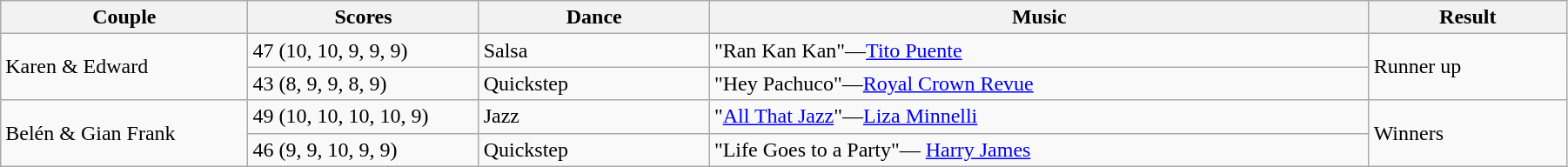<table class="wikitable sortable" style="width:95%; white-space:nowrap;">
<tr>
<th style="width:15%;">Couple</th>
<th style="width:14%;">Scores</th>
<th style="width:14%;">Dance</th>
<th style="width:40%;">Music</th>
<th style="width:12%;">Result</th>
</tr>
<tr>
<td rowspan=2>Karen & Edward</td>
<td>47 (10, 10, 9, 9, 9)</td>
<td>Salsa</td>
<td>"Ran Kan Kan"—<a href='#'>Tito Puente</a></td>
<td rowspan=2>Runner up</td>
</tr>
<tr>
<td>43 (8, 9, 9, 8, 9)</td>
<td>Quickstep</td>
<td>"Hey Pachuco"—<a href='#'>Royal Crown Revue</a></td>
</tr>
<tr>
<td rowspan=2>Belén & Gian Frank</td>
<td>49 (10, 10, 10, 10, 9)</td>
<td>Jazz</td>
<td>"<a href='#'>All That Jazz</a>"—<a href='#'>Liza Minnelli</a></td>
<td rowspan=2>Winners</td>
</tr>
<tr>
<td>46 (9, 9, 10, 9, 9)</td>
<td>Quickstep</td>
<td>"Life Goes to a Party"— <a href='#'>Harry James</a></td>
</tr>
</table>
